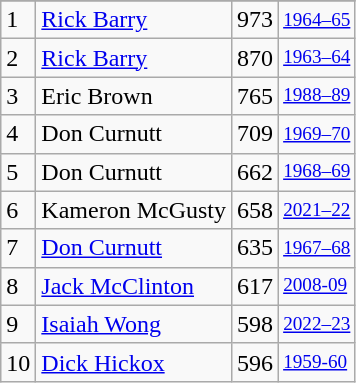<table class="wikitable">
<tr>
</tr>
<tr>
<td>1</td>
<td><a href='#'>Rick Barry</a></td>
<td>973</td>
<td style="font-size:80%;"><a href='#'>1964–65</a></td>
</tr>
<tr>
<td>2</td>
<td><a href='#'>Rick Barry</a></td>
<td>870</td>
<td style="font-size:80%;"><a href='#'>1963–64</a></td>
</tr>
<tr>
<td>3</td>
<td>Eric Brown</td>
<td>765</td>
<td style="font-size:80%;"><a href='#'>1988–89</a></td>
</tr>
<tr>
<td>4</td>
<td>Don Curnutt</td>
<td>709</td>
<td style="font-size:80%;"><a href='#'>1969–70</a></td>
</tr>
<tr>
<td>5</td>
<td>Don Curnutt</td>
<td>662</td>
<td style="font-size:80%;"><a href='#'>1968–69</a></td>
</tr>
<tr>
<td>6</td>
<td>Kameron McGusty</td>
<td>658</td>
<td style="font-size:80%;"><a href='#'>2021–22</a></td>
</tr>
<tr>
<td>7</td>
<td><a href='#'>Don Curnutt</a></td>
<td>635</td>
<td style="font-size:80%;"><a href='#'>1967–68</a></td>
</tr>
<tr>
<td>8</td>
<td><a href='#'>Jack McClinton</a></td>
<td>617</td>
<td style="font-size:80%;"><a href='#'>2008-09</a></td>
</tr>
<tr>
<td>9</td>
<td><a href='#'>Isaiah Wong</a></td>
<td>598</td>
<td style="font-size:80%;"><a href='#'>2022–23</a></td>
</tr>
<tr>
<td>10</td>
<td><a href='#'>Dick Hickox</a></td>
<td>596</td>
<td style="font-size:80%;"><a href='#'>1959-60</a></td>
</tr>
</table>
